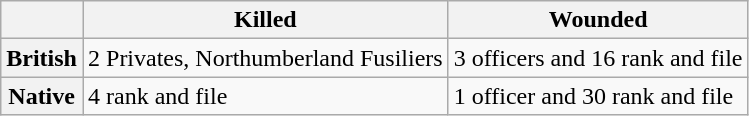<table class="wikitable">
<tr>
<th></th>
<th>Killed</th>
<th>Wounded</th>
</tr>
<tr>
<th>British</th>
<td>2 Privates, Northumberland Fusiliers</td>
<td>3 officers and 16 rank and file</td>
</tr>
<tr>
<th>Native</th>
<td>4 rank and file</td>
<td>1 officer and 30 rank and file</td>
</tr>
</table>
